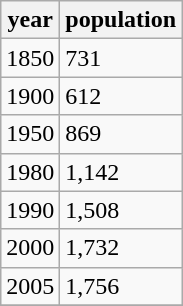<table class="wikitable">
<tr>
<th>year</th>
<th>population</th>
</tr>
<tr>
<td>1850</td>
<td>731</td>
</tr>
<tr>
<td>1900</td>
<td>612</td>
</tr>
<tr>
<td>1950</td>
<td>869</td>
</tr>
<tr>
<td>1980</td>
<td>1,142</td>
</tr>
<tr>
<td>1990</td>
<td>1,508</td>
</tr>
<tr>
<td>2000</td>
<td>1,732</td>
</tr>
<tr>
<td>2005</td>
<td>1,756</td>
</tr>
<tr>
</tr>
</table>
